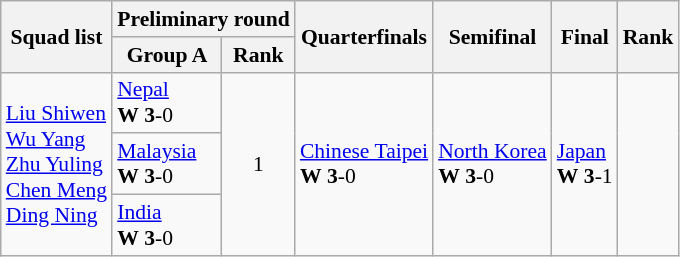<table class="wikitable" style="font-size:90%">
<tr>
<th rowspan="2">Squad list</th>
<th colspan="2">Preliminary round</th>
<th rowspan="2">Quarterfinals</th>
<th rowspan="2">Semifinal</th>
<th rowspan="2">Final</th>
<th rowspan="2">Rank</th>
</tr>
<tr>
<th>Group A</th>
<th>Rank</th>
</tr>
<tr>
<td rowspan=3><a href='#'>Liu Shiwen</a><br><a href='#'>Wu Yang</a><br><a href='#'>Zhu Yuling</a><br><a href='#'>Chen Meng</a><br><a href='#'>Ding Ning</a></td>
<td><a href='#'>Nepal</a><br><strong>W</strong> <strong>3</strong>-0</td>
<td rowspan="3" style="text-align:center;">1 <strong></strong></td>
<td rowspan=3><a href='#'>Chinese Taipei</a><br><strong>W</strong> <strong>3</strong>-0</td>
<td rowspan=3><a href='#'>North Korea</a><br><strong>W</strong> <strong>3</strong>-0</td>
<td rowspan=3><a href='#'>Japan</a><br><strong>W</strong> <strong>3</strong>-1</td>
<td rowspan="3" style="text-align:center;"></td>
</tr>
<tr>
<td><a href='#'>Malaysia</a><br><strong>W</strong> <strong>3</strong>-0</td>
</tr>
<tr>
<td><a href='#'>India</a><br><strong>W</strong> <strong>3</strong>-0</td>
</tr>
</table>
